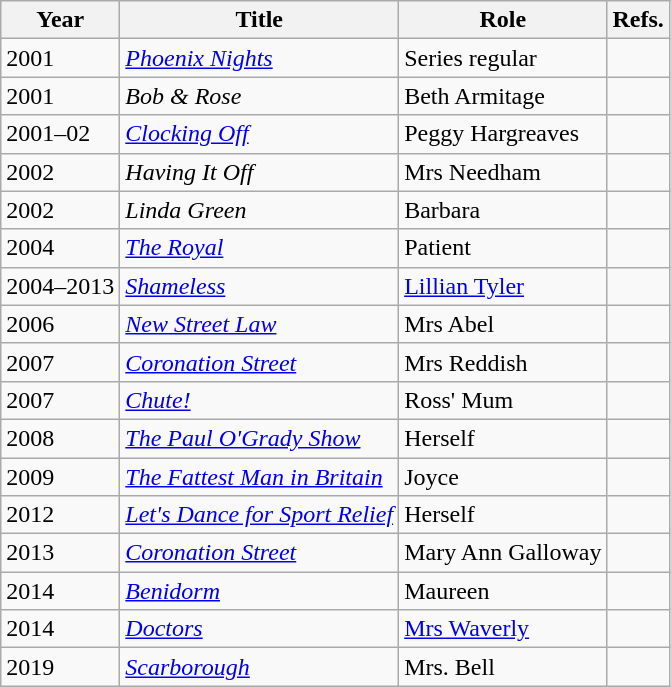<table class=wikitable>
<tr>
<th>Year</th>
<th>Title</th>
<th>Role</th>
<th>Refs.</th>
</tr>
<tr>
<td>2001</td>
<td><em><a href='#'>Phoenix Nights</a></em></td>
<td>Series regular</td>
<td></td>
</tr>
<tr>
<td>2001</td>
<td><em>Bob & Rose</em></td>
<td>Beth Armitage</td>
<td></td>
</tr>
<tr>
<td>2001–02</td>
<td><em><a href='#'>Clocking Off</a></em></td>
<td>Peggy Hargreaves</td>
<td></td>
</tr>
<tr>
<td>2002</td>
<td><em>Having It Off</em></td>
<td>Mrs Needham</td>
<td></td>
</tr>
<tr>
<td>2002</td>
<td><em>Linda Green</em></td>
<td>Barbara</td>
<td></td>
</tr>
<tr>
<td>2004</td>
<td><em><a href='#'>The Royal</a></em></td>
<td>Patient</td>
<td></td>
</tr>
<tr>
<td>2004–2013</td>
<td><em><a href='#'>Shameless</a></em></td>
<td><a href='#'>Lillian Tyler</a></td>
<td></td>
</tr>
<tr>
<td>2006</td>
<td><em><a href='#'>New Street Law</a></em></td>
<td>Mrs Abel</td>
<td></td>
</tr>
<tr>
<td>2007</td>
<td><em><a href='#'>Coronation Street</a></em></td>
<td>Mrs Reddish</td>
<td></td>
</tr>
<tr>
<td>2007</td>
<td><em><a href='#'>Chute!</a></em></td>
<td>Ross' Mum</td>
<td></td>
</tr>
<tr>
<td>2008</td>
<td><em><a href='#'>The Paul O'Grady Show</a></em></td>
<td>Herself</td>
<td></td>
</tr>
<tr>
<td>2009</td>
<td><em><a href='#'>The Fattest Man in Britain</a></em></td>
<td>Joyce</td>
<td></td>
</tr>
<tr>
<td>2012</td>
<td><em><a href='#'>Let's Dance for Sport Relief</a></em></td>
<td>Herself</td>
<td></td>
</tr>
<tr>
<td>2013</td>
<td><em><a href='#'>Coronation Street</a></em></td>
<td>Mary Ann Galloway</td>
<td></td>
</tr>
<tr>
<td>2014</td>
<td><em><a href='#'>Benidorm</a></em></td>
<td>Maureen</td>
<td></td>
</tr>
<tr>
<td>2014</td>
<td><em><a href='#'>Doctors</a></em></td>
<td><a href='#'>Mrs Waverly</a></td>
<td></td>
</tr>
<tr>
<td>2019</td>
<td><em><a href='#'>Scarborough</a></em></td>
<td>Mrs. Bell</td>
<td></td>
</tr>
</table>
